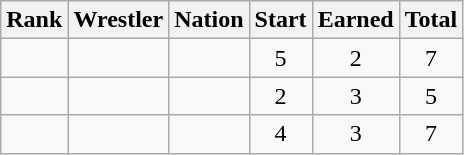<table class="wikitable sortable" style="text-align:center;">
<tr>
<th>Rank</th>
<th>Wrestler</th>
<th>Nation</th>
<th>Start</th>
<th>Earned</th>
<th>Total</th>
</tr>
<tr>
<td></td>
<td align=left></td>
<td align=left></td>
<td>5</td>
<td>2</td>
<td>7</td>
</tr>
<tr>
<td></td>
<td align=left></td>
<td align=left></td>
<td>2</td>
<td>3</td>
<td>5</td>
</tr>
<tr>
<td></td>
<td align=left></td>
<td align=left></td>
<td>4</td>
<td>3</td>
<td>7</td>
</tr>
</table>
